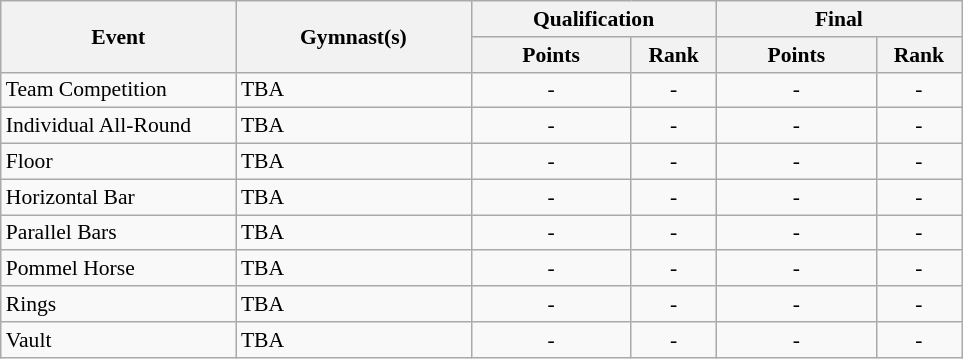<table class=wikitable style="font-size:90%">
<tr>
<th rowspan="2" width=150>Event</th>
<th rowspan="2" width=150>Gymnast(s)</th>
<th colspan="2" width=150>Qualification</th>
<th colspan="2" width=150>Final</th>
</tr>
<tr>
<th width=100>Points</th>
<th width=50>Rank</th>
<th width=100>Points</th>
<th width=50>Rank</th>
</tr>
<tr>
<td>Team Competition</td>
<td>TBA</td>
<td align="center">-</td>
<td align="center">-</td>
<td align="center">-</td>
<td align="center">-</td>
</tr>
<tr>
<td>Individual All-Round</td>
<td>TBA</td>
<td align="center">-</td>
<td align="center">-</td>
<td align="center">-</td>
<td align="center">-</td>
</tr>
<tr>
<td>Floor</td>
<td>TBA</td>
<td align="center">-</td>
<td align="center">-</td>
<td align="center">-</td>
<td align="center">-</td>
</tr>
<tr>
<td>Horizontal Bar</td>
<td>TBA</td>
<td align="center">-</td>
<td align="center">-</td>
<td align="center">-</td>
<td align="center">-</td>
</tr>
<tr>
<td>Parallel Bars</td>
<td>TBA</td>
<td align="center">-</td>
<td align="center">-</td>
<td align="center">-</td>
<td align="center">-</td>
</tr>
<tr>
<td>Pommel Horse</td>
<td>TBA</td>
<td align="center">-</td>
<td align="center">-</td>
<td align="center">-</td>
<td align="center">-</td>
</tr>
<tr>
<td>Rings</td>
<td>TBA</td>
<td align="center">-</td>
<td align="center">-</td>
<td align="center">-</td>
<td align="center">-</td>
</tr>
<tr>
<td>Vault</td>
<td>TBA</td>
<td align="center">-</td>
<td align="center">-</td>
<td align="center">-</td>
<td align="center">-</td>
</tr>
</table>
